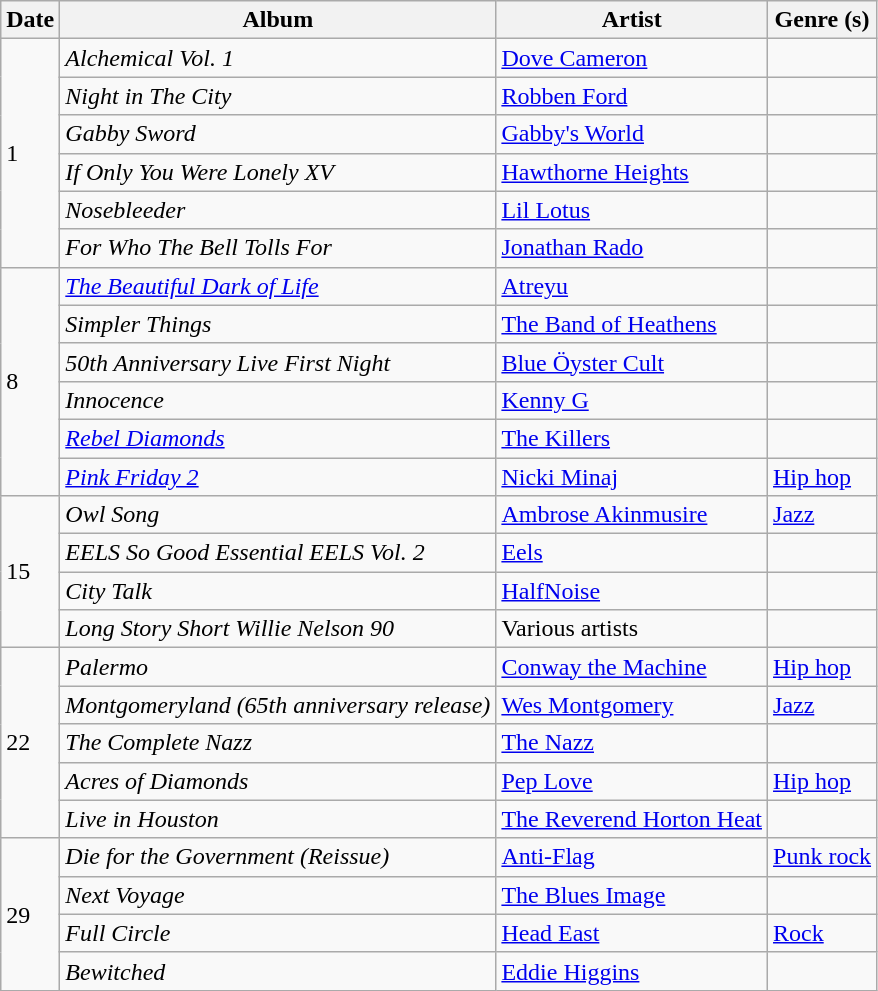<table class="wikitable">
<tr>
<th>Date</th>
<th>Album</th>
<th>Artist</th>
<th>Genre (s)</th>
</tr>
<tr>
<td rowspan="6">1</td>
<td><em>Alchemical Vol. 1</em></td>
<td><a href='#'>Dove Cameron</a></td>
<td></td>
</tr>
<tr>
<td><em>Night in The City</em></td>
<td><a href='#'>Robben Ford</a></td>
<td></td>
</tr>
<tr>
<td><em>Gabby Sword</em></td>
<td><a href='#'>Gabby's World</a></td>
<td></td>
</tr>
<tr>
<td><em>If Only You Were Lonely XV</em></td>
<td><a href='#'>Hawthorne Heights</a></td>
<td></td>
</tr>
<tr>
<td><em>Nosebleeder</em></td>
<td><a href='#'>Lil Lotus</a></td>
<td></td>
</tr>
<tr>
<td><em>For Who The Bell Tolls For</em></td>
<td><a href='#'>Jonathan Rado</a></td>
<td></td>
</tr>
<tr>
<td rowspan="6">8</td>
<td><em><a href='#'>The Beautiful Dark of Life</a></em></td>
<td><a href='#'>Atreyu</a></td>
<td></td>
</tr>
<tr>
<td><em>Simpler Things</em></td>
<td><a href='#'>The Band of Heathens</a></td>
<td></td>
</tr>
<tr>
<td><em>50th Anniversary Live First Night</em></td>
<td><a href='#'>Blue Öyster Cult</a></td>
<td></td>
</tr>
<tr>
<td><em>Innocence</em></td>
<td><a href='#'>Kenny G</a></td>
<td></td>
</tr>
<tr>
<td><em><a href='#'>Rebel Diamonds</a></em></td>
<td><a href='#'>The Killers</a></td>
<td></td>
</tr>
<tr>
<td><em><a href='#'>Pink Friday 2</a></em></td>
<td><a href='#'>Nicki Minaj</a></td>
<td><a href='#'>Hip hop</a></td>
</tr>
<tr>
<td rowspan="4">15</td>
<td><em>Owl Song</em></td>
<td><a href='#'>Ambrose Akinmusire</a></td>
<td><a href='#'>Jazz</a></td>
</tr>
<tr>
<td><em>EELS So Good Essential EELS Vol. 2</em></td>
<td><a href='#'>Eels</a></td>
<td></td>
</tr>
<tr>
<td><em>City Talk</em></td>
<td><a href='#'>HalfNoise</a></td>
<td></td>
</tr>
<tr>
<td><em>Long Story Short Willie Nelson 90</em></td>
<td>Various artists</td>
<td></td>
</tr>
<tr>
<td rowspan="5">22</td>
<td><em>Palermo</em></td>
<td><a href='#'>Conway the Machine</a></td>
<td><a href='#'>Hip hop</a></td>
</tr>
<tr>
<td><em>Montgomeryland (65th anniversary release)</em></td>
<td><a href='#'>Wes Montgomery</a></td>
<td><a href='#'>Jazz</a></td>
</tr>
<tr>
<td><em>The Complete Nazz</em></td>
<td><a href='#'>The Nazz</a></td>
<td></td>
</tr>
<tr>
<td><em>Acres of Diamonds</em></td>
<td><a href='#'>Pep Love</a></td>
<td><a href='#'>Hip hop</a></td>
</tr>
<tr>
<td><em>Live in Houston</em></td>
<td><a href='#'>The Reverend Horton Heat</a></td>
<td></td>
</tr>
<tr>
<td rowspan="4">29</td>
<td><em>Die for the Government (Reissue)</em></td>
<td><a href='#'>Anti-Flag</a></td>
<td><a href='#'>Punk rock</a></td>
</tr>
<tr>
<td><em>Next Voyage</em></td>
<td><a href='#'>The Blues Image</a></td>
<td></td>
</tr>
<tr>
<td><em>Full Circle</em></td>
<td><a href='#'>Head East</a></td>
<td><a href='#'>Rock</a></td>
</tr>
<tr>
<td><em>Bewitched</em></td>
<td><a href='#'>Eddie Higgins</a></td>
<td></td>
</tr>
</table>
